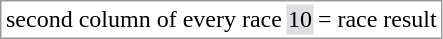<table border="0" style="border: 1px solid #999; background-color:#FFFFFF; text-align:center">
<tr>
<td>second column of every race</td>
<td style="background:#DFDDDF;">10</td>
<td>= race result</td>
</tr>
</table>
